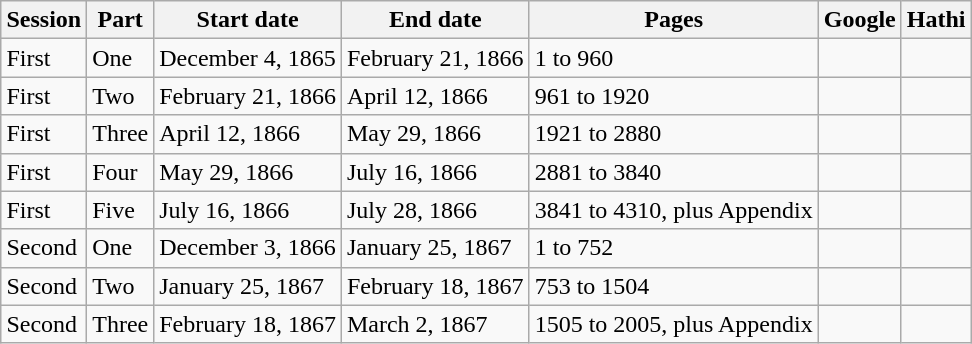<table class="wikitable" style="margin:1em auto;">
<tr>
<th>Session</th>
<th>Part</th>
<th>Start date</th>
<th>End date</th>
<th>Pages</th>
<th>Google</th>
<th>Hathi</th>
</tr>
<tr>
<td>First</td>
<td>One</td>
<td>December 4, 1865</td>
<td>February 21, 1866</td>
<td>1 to 960</td>
<td></td>
<td></td>
</tr>
<tr>
<td>First</td>
<td>Two</td>
<td>February 21, 1866</td>
<td>April 12, 1866</td>
<td>961 to 1920</td>
<td></td>
<td></td>
</tr>
<tr>
<td>First</td>
<td>Three</td>
<td>April 12, 1866</td>
<td>May 29, 1866</td>
<td>1921 to 2880</td>
<td></td>
<td></td>
</tr>
<tr>
<td>First</td>
<td>Four</td>
<td>May 29, 1866</td>
<td>July 16, 1866</td>
<td>2881 to 3840</td>
<td></td>
<td></td>
</tr>
<tr>
<td>First</td>
<td>Five</td>
<td>July 16, 1866</td>
<td>July 28, 1866</td>
<td>3841 to 4310, plus Appendix</td>
<td></td>
<td></td>
</tr>
<tr>
<td>Second</td>
<td>One</td>
<td>December 3, 1866</td>
<td>January 25, 1867</td>
<td>1 to 752</td>
<td></td>
<td></td>
</tr>
<tr>
<td>Second</td>
<td>Two</td>
<td>January 25, 1867</td>
<td>February 18, 1867</td>
<td>753 to 1504</td>
<td></td>
<td></td>
</tr>
<tr>
<td>Second</td>
<td>Three</td>
<td>February 18, 1867</td>
<td>March 2, 1867</td>
<td>1505 to 2005, plus Appendix</td>
<td></td>
<td></td>
</tr>
</table>
